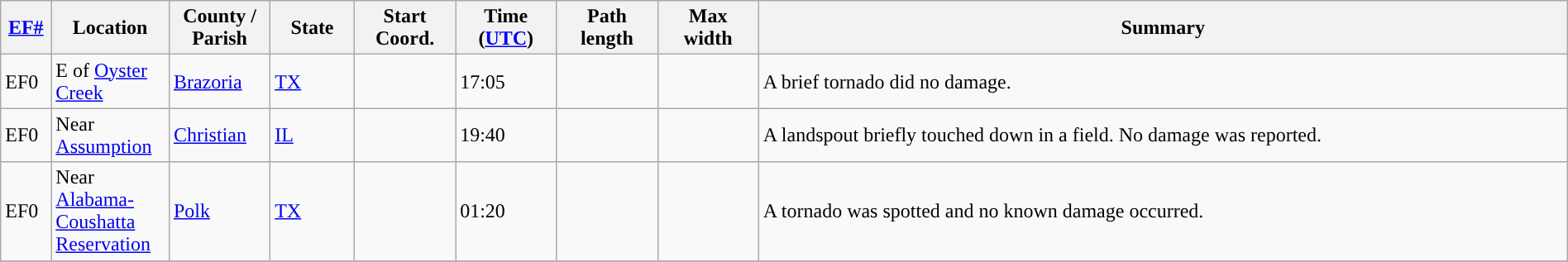<table class="wikitable sortable" style="width:100%;">
<tr>
<th scope="col"  style="width:3%; text-align:center;"><a href='#'>EF#</a></th>
<th scope="col"  style="width:7%; text-align:center;" class="unsortable">Location</th>
<th scope="col"  style="width:6%; text-align:center;" class="unsortable">County / Parish</th>
<th scope="col"  style="width:5%; text-align:center;">State</th>
<th scope="col"  style="width:6%; text-align:center;">Start Coord.</th>
<th scope="col"  style="width:6%; text-align:center;">Time (<a href='#'>UTC</a>)</th>
<th scope="col"  style="width:6%; text-align:center;">Path length</th>
<th scope="col"  style="width:6%; text-align:center;">Max width</th>
<th scope="col" class="unsortable" style="width:48%; text-align:center;">Summary</th>
</tr>
<tr>
<td>EF0</td>
<td>E of <a href='#'>Oyster Creek</a></td>
<td><a href='#'>Brazoria</a></td>
<td><a href='#'>TX</a></td>
<td></td>
<td>17:05</td>
<td></td>
<td></td>
<td>A brief tornado did no damage.</td>
</tr>
<tr>
<td>EF0</td>
<td>Near <a href='#'>Assumption</a></td>
<td><a href='#'>Christian</a></td>
<td><a href='#'>IL</a></td>
<td></td>
<td>19:40</td>
<td></td>
<td></td>
<td>A landspout briefly touched down in a field. No damage was reported.</td>
</tr>
<tr>
<td>EF0</td>
<td>Near <a href='#'>Alabama-Coushatta Reservation</a></td>
<td><a href='#'>Polk</a></td>
<td><a href='#'>TX</a></td>
<td></td>
<td>01:20</td>
<td></td>
<td></td>
<td>A tornado was spotted and no known damage occurred.</td>
</tr>
<tr>
</tr>
</table>
